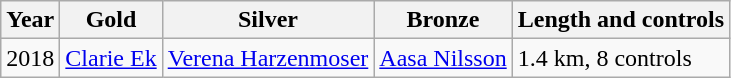<table class="wikitable">
<tr>
<th>Year</th>
<th>Gold</th>
<th>Silver</th>
<th>Bronze</th>
<th>Length and controls</th>
</tr>
<tr>
<td>2018</td>
<td> <a href='#'>Clarie Ek</a></td>
<td> <a href='#'>Verena Harzenmoser</a></td>
<td> <a href='#'>Aasa Nilsson</a></td>
<td>1.4 km, 8 controls</td>
</tr>
</table>
